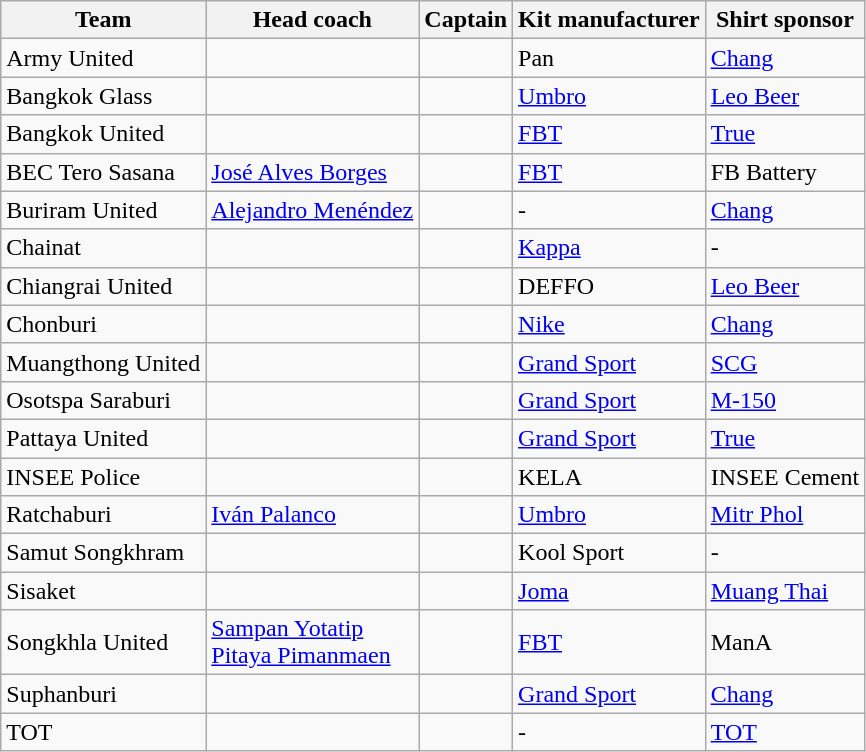<table class="wikitable sortable" style="text-align: left;">
<tr>
<th>Team</th>
<th>Head coach</th>
<th>Captain</th>
<th>Kit manufacturer</th>
<th>Shirt sponsor</th>
</tr>
<tr>
<td>Army United</td>
<td> </td>
<td> </td>
<td>Pan</td>
<td><a href='#'>Chang</a></td>
</tr>
<tr>
<td>Bangkok Glass</td>
<td> </td>
<td> </td>
<td><a href='#'>Umbro</a></td>
<td><a href='#'>Leo Beer</a></td>
</tr>
<tr>
<td>Bangkok United</td>
<td> </td>
<td> </td>
<td><a href='#'>FBT</a></td>
<td><a href='#'>True</a></td>
</tr>
<tr>
<td>BEC Tero Sasana</td>
<td> <a href='#'>José Alves Borges</a></td>
<td> </td>
<td><a href='#'>FBT</a></td>
<td>FB Battery</td>
</tr>
<tr>
<td>Buriram United</td>
<td> <a href='#'>Alejandro Menéndez</a></td>
<td> </td>
<td>-</td>
<td><a href='#'>Chang</a></td>
</tr>
<tr>
<td>Chainat</td>
<td> </td>
<td> </td>
<td><a href='#'>Kappa</a></td>
<td>-</td>
</tr>
<tr>
<td>Chiangrai United</td>
<td> </td>
<td> </td>
<td>DEFFO</td>
<td><a href='#'>Leo Beer</a></td>
</tr>
<tr>
<td>Chonburi</td>
<td> </td>
<td> </td>
<td><a href='#'>Nike</a></td>
<td><a href='#'>Chang</a></td>
</tr>
<tr>
<td>Muangthong United</td>
<td> </td>
<td> </td>
<td><a href='#'>Grand Sport</a></td>
<td><a href='#'>SCG</a></td>
</tr>
<tr>
<td>Osotspa Saraburi</td>
<td> </td>
<td> </td>
<td><a href='#'>Grand Sport</a></td>
<td><a href='#'>M-150</a></td>
</tr>
<tr>
<td>Pattaya United</td>
<td> </td>
<td> </td>
<td><a href='#'>Grand Sport</a></td>
<td><a href='#'>True</a></td>
</tr>
<tr>
<td>INSEE Police</td>
<td> </td>
<td> </td>
<td>KELA</td>
<td>INSEE Cement</td>
</tr>
<tr>
<td>Ratchaburi</td>
<td> <a href='#'>Iván Palanco</a></td>
<td> </td>
<td><a href='#'>Umbro</a></td>
<td><a href='#'>Mitr Phol</a></td>
</tr>
<tr>
<td>Samut Songkhram</td>
<td> </td>
<td> </td>
<td>Kool Sport</td>
<td>-</td>
</tr>
<tr>
<td>Sisaket</td>
<td> </td>
<td> </td>
<td><a href='#'>Joma</a></td>
<td><a href='#'>Muang Thai</a></td>
</tr>
<tr>
<td>Songkhla United</td>
<td> <a href='#'>Sampan Yotatip</a><br> <a href='#'>Pitaya Pimanmaen</a></td>
<td> </td>
<td><a href='#'>FBT</a></td>
<td>ManA</td>
</tr>
<tr>
<td>Suphanburi</td>
<td> </td>
<td> </td>
<td><a href='#'>Grand Sport</a></td>
<td><a href='#'>Chang</a></td>
</tr>
<tr>
<td>TOT</td>
<td> </td>
<td> </td>
<td>-</td>
<td><a href='#'>TOT</a></td>
</tr>
</table>
